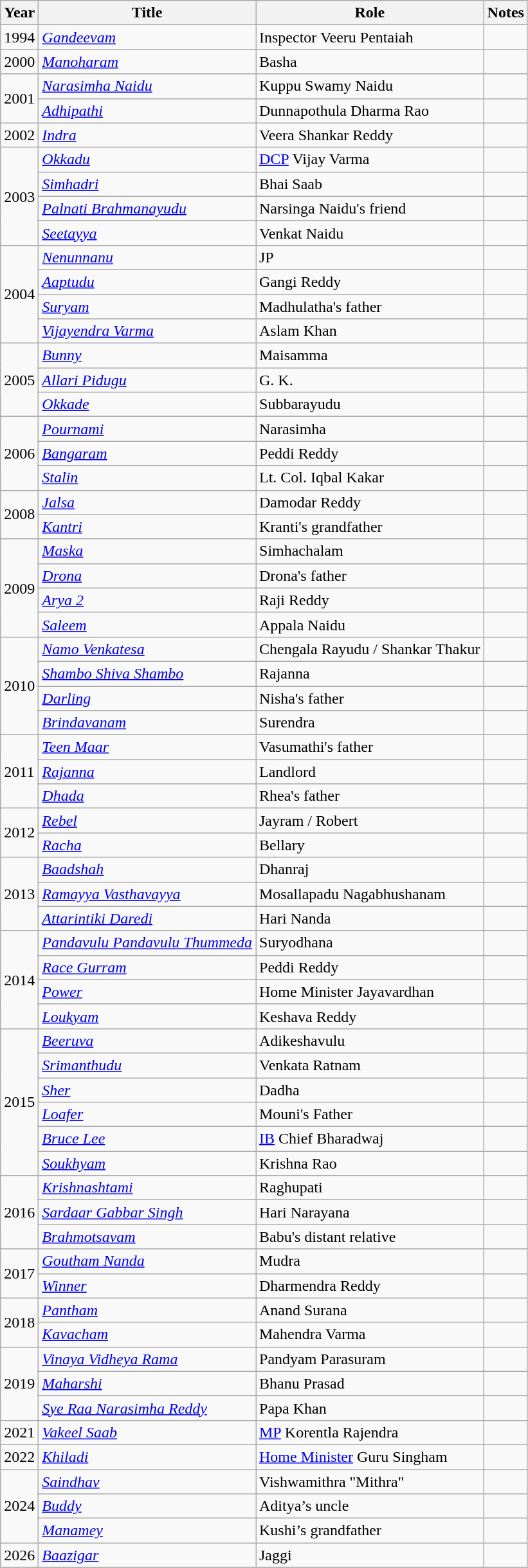<table class="wikitable sortable">
<tr>
<th scope="col">Year</th>
<th scope="col">Title</th>
<th scope="col">Role</th>
<th scope="col" class="unsortable">Notes</th>
</tr>
<tr>
<td>1994</td>
<td><em><a href='#'>Gandeevam</a></em></td>
<td>Inspector Veeru Pentaiah</td>
<td></td>
</tr>
<tr>
<td>2000</td>
<td><em><a href='#'>Manoharam</a></em></td>
<td>Basha</td>
<td></td>
</tr>
<tr>
<td rowspan="2">2001</td>
<td><em><a href='#'>Narasimha Naidu</a></em></td>
<td>Kuppu Swamy Naidu</td>
<td></td>
</tr>
<tr>
<td><em><a href='#'>Adhipathi</a></em></td>
<td>Dunnapothula Dharma Rao</td>
<td></td>
</tr>
<tr>
<td>2002</td>
<td><em><a href='#'>Indra</a></em></td>
<td>Veera Shankar Reddy</td>
<td></td>
</tr>
<tr>
<td rowspan="4">2003</td>
<td><em><a href='#'>Okkadu</a></em></td>
<td><a href='#'>DCP</a> Vijay Varma</td>
<td></td>
</tr>
<tr>
<td><em><a href='#'>Simhadri</a></em></td>
<td>Bhai Saab</td>
<td></td>
</tr>
<tr>
<td><em><a href='#'>Palnati Brahmanayudu</a></em></td>
<td>Narsinga Naidu's friend</td>
<td></td>
</tr>
<tr>
<td><em><a href='#'>Seetayya</a></em></td>
<td>Venkat Naidu</td>
<td></td>
</tr>
<tr>
<td rowspan="4">2004</td>
<td><em><a href='#'>Nenunnanu</a></em></td>
<td>JP</td>
<td></td>
</tr>
<tr>
<td><em><a href='#'>Aaptudu</a></em></td>
<td>Gangi Reddy</td>
<td></td>
</tr>
<tr>
<td><em><a href='#'>Suryam</a></em></td>
<td>Madhulatha's father</td>
<td></td>
</tr>
<tr>
<td><em><a href='#'>Vijayendra Varma</a></em></td>
<td>Aslam Khan</td>
<td></td>
</tr>
<tr>
<td rowspan="3">2005</td>
<td><em><a href='#'>Bunny</a></em></td>
<td>Maisamma</td>
<td></td>
</tr>
<tr>
<td><em><a href='#'>Allari Pidugu</a></em></td>
<td>G. K.</td>
<td></td>
</tr>
<tr>
<td><em><a href='#'>Okkade</a></em></td>
<td>Subbarayudu</td>
<td></td>
</tr>
<tr>
<td rowspan="3">2006</td>
<td><em><a href='#'>Pournami</a></em></td>
<td>Narasimha</td>
<td></td>
</tr>
<tr>
<td><em><a href='#'>Bangaram</a></em></td>
<td>Peddi Reddy</td>
<td></td>
</tr>
<tr>
<td><em><a href='#'>Stalin</a></em></td>
<td>Lt. Col. Iqbal Kakar</td>
<td></td>
</tr>
<tr>
<td rowspan="2">2008</td>
<td><em><a href='#'>Jalsa</a></em></td>
<td>Damodar Reddy</td>
<td></td>
</tr>
<tr>
<td><em><a href='#'>Kantri</a></em></td>
<td>Kranti's grandfather</td>
<td></td>
</tr>
<tr>
<td rowspan="4">2009</td>
<td><em><a href='#'>Maska</a></em></td>
<td>Simhachalam</td>
<td></td>
</tr>
<tr>
<td><em><a href='#'>Drona</a></em></td>
<td>Drona's father</td>
<td></td>
</tr>
<tr>
<td><em><a href='#'>Arya 2</a></em></td>
<td>Raji Reddy</td>
<td></td>
</tr>
<tr>
<td><em><a href='#'>Saleem</a></em></td>
<td>Appala Naidu</td>
<td></td>
</tr>
<tr>
<td rowspan="4">2010</td>
<td><em><a href='#'>Namo Venkatesa</a></em></td>
<td>Chengala Rayudu / Shankar Thakur</td>
<td></td>
</tr>
<tr>
<td><em><a href='#'>Shambo Shiva Shambo</a></em></td>
<td>Rajanna</td>
<td></td>
</tr>
<tr>
<td><em><a href='#'>Darling</a></em></td>
<td>Nisha's father</td>
<td></td>
</tr>
<tr>
<td><em><a href='#'>Brindavanam</a></em></td>
<td>Surendra</td>
<td></td>
</tr>
<tr>
<td rowspan="3">2011</td>
<td><em><a href='#'>Teen Maar</a></em></td>
<td>Vasumathi's father</td>
<td></td>
</tr>
<tr>
<td><em><a href='#'>Rajanna</a></em></td>
<td>Landlord</td>
<td></td>
</tr>
<tr>
<td><em><a href='#'>Dhada</a></em></td>
<td>Rhea's father</td>
<td></td>
</tr>
<tr>
<td rowspan="2">2012</td>
<td><em><a href='#'>Rebel</a></em></td>
<td>Jayram / Robert</td>
<td></td>
</tr>
<tr>
<td><em><a href='#'>Racha</a></em></td>
<td>Bellary</td>
<td></td>
</tr>
<tr>
<td rowspan="3">2013</td>
<td><em><a href='#'>Baadshah</a></em></td>
<td>Dhanraj</td>
<td></td>
</tr>
<tr>
<td><em><a href='#'>Ramayya Vasthavayya</a></em></td>
<td>Mosallapadu Nagabhushanam</td>
<td></td>
</tr>
<tr>
<td><em><a href='#'>Attarintiki Daredi</a></em></td>
<td>Hari Nanda</td>
<td></td>
</tr>
<tr>
<td rowspan="4">2014</td>
<td><em><a href='#'>Pandavulu Pandavulu Thummeda</a></em></td>
<td>Suryodhana</td>
<td></td>
</tr>
<tr>
<td><em><a href='#'>Race Gurram</a></em></td>
<td>Peddi Reddy</td>
<td></td>
</tr>
<tr>
<td><em><a href='#'>Power</a></em></td>
<td>Home Minister Jayavardhan</td>
<td></td>
</tr>
<tr>
<td><em><a href='#'>Loukyam</a></em></td>
<td>Keshava Reddy</td>
<td></td>
</tr>
<tr>
<td rowspan="6">2015</td>
<td><em><a href='#'>Beeruva</a></em></td>
<td>Adikeshavulu</td>
<td></td>
</tr>
<tr>
<td><em><a href='#'>Srimanthudu</a></em></td>
<td>Venkata Ratnam</td>
<td></td>
</tr>
<tr>
<td><em><a href='#'>Sher</a></em></td>
<td>Dadha</td>
<td></td>
</tr>
<tr>
<td><em><a href='#'>Loafer</a></em></td>
<td>Mouni's Father</td>
<td></td>
</tr>
<tr>
<td><em><a href='#'>Bruce Lee</a></em></td>
<td><a href='#'>IB</a> Chief Bharadwaj</td>
<td></td>
</tr>
<tr>
<td><em><a href='#'>Soukhyam</a></em></td>
<td>Krishna Rao</td>
<td></td>
</tr>
<tr>
<td rowspan="3">2016</td>
<td><em><a href='#'>Krishnashtami</a></em></td>
<td>Raghupati</td>
<td></td>
</tr>
<tr>
<td><em><a href='#'>Sardaar Gabbar Singh</a></em></td>
<td>Hari Narayana</td>
<td></td>
</tr>
<tr>
<td><em><a href='#'>Brahmotsavam</a></em></td>
<td>Babu's distant relative</td>
<td></td>
</tr>
<tr>
<td rowspan="2">2017</td>
<td><em><a href='#'>Goutham Nanda</a></em></td>
<td>Mudra</td>
<td></td>
</tr>
<tr>
<td><em><a href='#'>Winner</a></em></td>
<td>Dharmendra Reddy</td>
<td></td>
</tr>
<tr>
<td rowspan=2>2018</td>
<td><em><a href='#'>Pantham</a></em></td>
<td>Anand Surana</td>
<td></td>
</tr>
<tr>
<td><em><a href='#'>Kavacham</a></em></td>
<td>Mahendra Varma</td>
<td></td>
</tr>
<tr>
<td rowspan="3">2019</td>
<td><em><a href='#'>Vinaya Vidheya Rama</a></em></td>
<td>Pandyam Parasuram</td>
<td></td>
</tr>
<tr>
<td><em><a href='#'>Maharshi</a></em></td>
<td>Bhanu Prasad</td>
<td></td>
</tr>
<tr>
<td><em><a href='#'>Sye Raa Narasimha Reddy</a></em></td>
<td>Papa Khan</td>
<td></td>
</tr>
<tr>
<td>2021</td>
<td><em><a href='#'>Vakeel Saab</a></em></td>
<td><a href='#'>MP</a> Korentla Rajendra</td>
<td></td>
</tr>
<tr>
<td>2022</td>
<td><em><a href='#'>Khiladi</a></em></td>
<td><a href='#'>Home Minister</a> Guru Singham</td>
<td></td>
</tr>
<tr>
<td rowspan="3">2024</td>
<td><em><a href='#'>Saindhav</a></em></td>
<td>Vishwamithra "Mithra"</td>
<td></td>
</tr>
<tr>
<td><em><a href='#'>Buddy</a></em></td>
<td>Aditya’s uncle</td>
<td></td>
</tr>
<tr>
<td><em><a href='#'>Manamey</a></em></td>
<td>Kushi’s grandfather</td>
<td></td>
</tr>
<tr>
<td>2026</td>
<td><em><a href='#'>Baazigar</a></em></td>
<td>Jaggi</td>
<td></td>
</tr>
<tr>
</tr>
</table>
